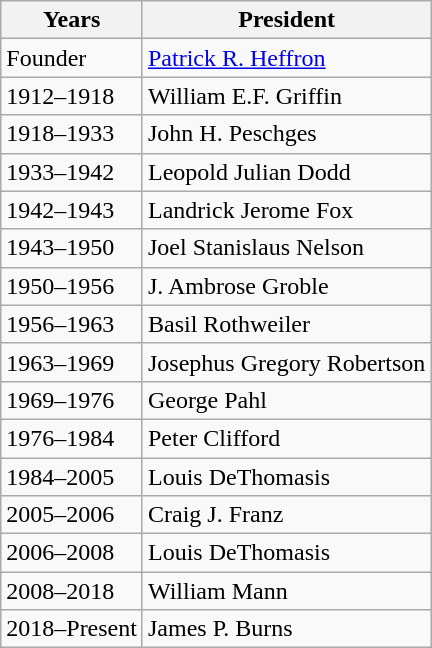<table class="wikitable">
<tr>
<th>Years</th>
<th>President</th>
</tr>
<tr>
<td>Founder</td>
<td><a href='#'>Patrick R. Heffron</a></td>
</tr>
<tr>
<td>1912–1918</td>
<td>William E.F. Griffin</td>
</tr>
<tr>
<td>1918–1933</td>
<td>John H. Peschges</td>
</tr>
<tr>
<td>1933–1942</td>
<td>Leopold Julian Dodd</td>
</tr>
<tr>
<td>1942–1943</td>
<td>Landrick Jerome Fox</td>
</tr>
<tr>
<td>1943–1950</td>
<td>Joel Stanislaus Nelson</td>
</tr>
<tr>
<td>1950–1956</td>
<td>J. Ambrose Groble</td>
</tr>
<tr>
<td>1956–1963</td>
<td>Basil Rothweiler</td>
</tr>
<tr>
<td>1963–1969</td>
<td>Josephus Gregory Robertson</td>
</tr>
<tr>
<td>1969–1976</td>
<td>George Pahl</td>
</tr>
<tr>
<td>1976–1984</td>
<td>Peter Clifford</td>
</tr>
<tr>
<td>1984–2005</td>
<td>Louis DeThomasis</td>
</tr>
<tr>
<td>2005–2006</td>
<td>Craig J. Franz</td>
</tr>
<tr>
<td>2006–2008</td>
<td>Louis DeThomasis</td>
</tr>
<tr>
<td>2008–2018</td>
<td>William Mann</td>
</tr>
<tr>
<td>2018–Present</td>
<td>James P. Burns</td>
</tr>
</table>
